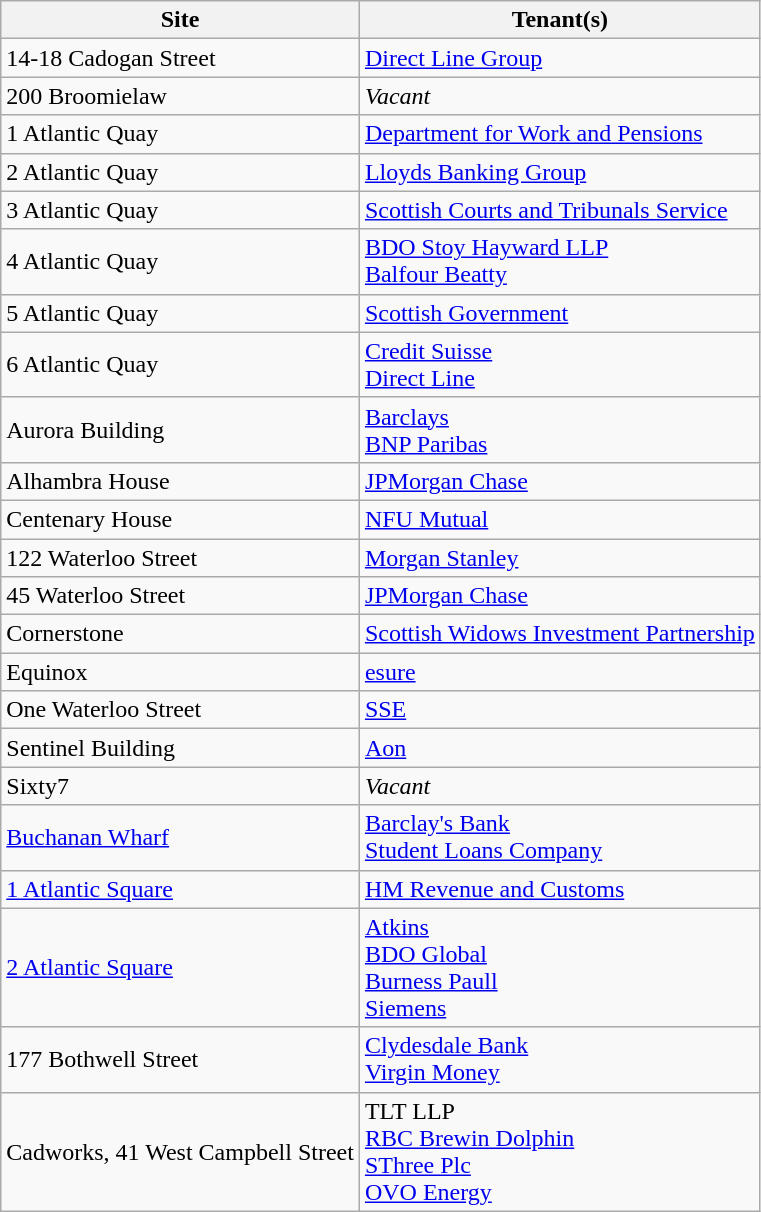<table class="wikitable">
<tr>
<th>Site</th>
<th>Tenant(s)</th>
</tr>
<tr>
<td>14-18 Cadogan Street</td>
<td><a href='#'>Direct Line Group</a></td>
</tr>
<tr>
<td>200 Broomielaw</td>
<td><em>Vacant</em></td>
</tr>
<tr>
<td>1 Atlantic Quay</td>
<td><a href='#'>Department for Work and Pensions</a></td>
</tr>
<tr>
<td>2 Atlantic Quay</td>
<td><a href='#'>Lloyds Banking Group</a></td>
</tr>
<tr>
<td>3 Atlantic Quay</td>
<td><a href='#'>Scottish Courts and Tribunals Service</a></td>
</tr>
<tr>
<td>4 Atlantic Quay</td>
<td><a href='#'>BDO Stoy Hayward LLP</a> <br> <a href='#'>Balfour Beatty</a></td>
</tr>
<tr>
<td>5 Atlantic Quay</td>
<td><a href='#'>Scottish Government</a></td>
</tr>
<tr>
<td>6 Atlantic Quay</td>
<td><a href='#'>Credit Suisse</a> <br> <a href='#'>Direct Line</a></td>
</tr>
<tr>
<td>Aurora Building</td>
<td><a href='#'>Barclays</a> <br> <a href='#'>BNP Paribas</a></td>
</tr>
<tr>
<td>Alhambra House</td>
<td><a href='#'>JPMorgan Chase</a></td>
</tr>
<tr>
<td>Centenary House</td>
<td><a href='#'>NFU Mutual</a></td>
</tr>
<tr>
<td>122 Waterloo Street</td>
<td><a href='#'>Morgan Stanley</a></td>
</tr>
<tr>
<td>45 Waterloo Street</td>
<td><a href='#'>JPMorgan Chase</a></td>
</tr>
<tr>
<td>Cornerstone</td>
<td><a href='#'>Scottish Widows Investment Partnership</a></td>
</tr>
<tr>
<td>Equinox</td>
<td><a href='#'>esure</a></td>
</tr>
<tr>
<td>One Waterloo Street</td>
<td><a href='#'>SSE</a></td>
</tr>
<tr>
<td>Sentinel Building</td>
<td><a href='#'>Aon</a></td>
</tr>
<tr>
<td>Sixty7</td>
<td><em>Vacant</em></td>
</tr>
<tr>
<td><a href='#'>Buchanan Wharf</a></td>
<td><a href='#'>Barclay's Bank</a> <br> <a href='#'>Student Loans Company</a></td>
</tr>
<tr>
<td><a href='#'>1 Atlantic Square</a></td>
<td><a href='#'>HM Revenue and Customs</a></td>
</tr>
<tr>
<td><a href='#'>2 Atlantic Square</a></td>
<td><a href='#'>Atkins</a> <br> <a href='#'>BDO Global</a> <br> <a href='#'>Burness Paull</a> <br> <a href='#'>Siemens</a></td>
</tr>
<tr>
<td>177 Bothwell Street</td>
<td><a href='#'>Clydesdale Bank</a> <br> <a href='#'>Virgin Money</a></td>
</tr>
<tr>
<td>Cadworks, 41 West Campbell Street</td>
<td>TLT LLP<br><a href='#'>RBC Brewin Dolphin</a><br><a href='#'>SThree Plc</a><br><a href='#'>OVO Energy</a></td>
</tr>
</table>
